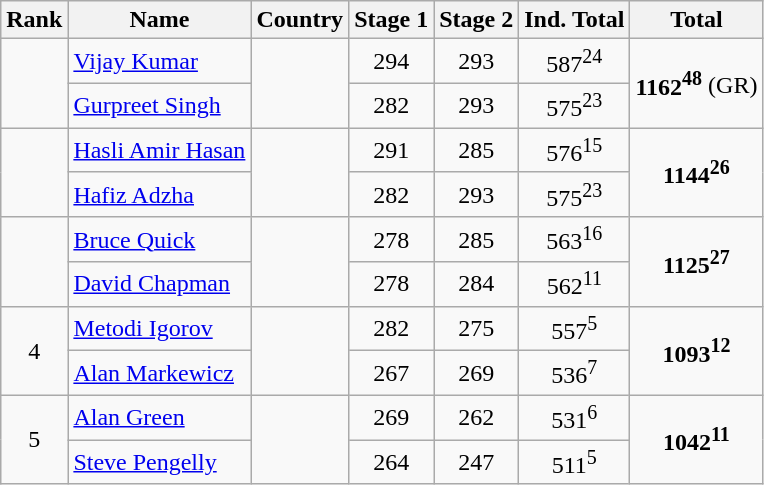<table class="wikitable sortable" style="text-align:center;">
<tr>
<th>Rank</th>
<th>Name</th>
<th>Country</th>
<th>Stage 1</th>
<th>Stage 2</th>
<th>Ind. Total</th>
<th>Total</th>
</tr>
<tr>
<td rowspan=2></td>
<td align=left><a href='#'>Vijay Kumar</a></td>
<td rowspan=2></td>
<td>294</td>
<td>293</td>
<td>587<sup>24</sup></td>
<td rowspan=2><strong>1162<sup>48</sup></strong> (GR)</td>
</tr>
<tr>
<td align=left><a href='#'>Gurpreet Singh</a></td>
<td>282</td>
<td>293</td>
<td>575<sup>23</sup></td>
</tr>
<tr>
<td rowspan=2></td>
<td align=left><a href='#'>Hasli Amir Hasan</a></td>
<td rowspan=2></td>
<td>291</td>
<td>285</td>
<td>576<sup>15</sup></td>
<td rowspan=2><strong>1144<sup>26</sup></strong></td>
</tr>
<tr>
<td align=left><a href='#'>Hafiz Adzha</a></td>
<td>282</td>
<td>293</td>
<td>575<sup>23</sup></td>
</tr>
<tr>
<td rowspan=2></td>
<td align=left><a href='#'>Bruce Quick</a></td>
<td rowspan=2></td>
<td>278</td>
<td>285</td>
<td>563<sup>16</sup></td>
<td rowspan=2><strong>1125<sup>27</sup></strong></td>
</tr>
<tr>
<td align=left><a href='#'>David Chapman</a></td>
<td>278</td>
<td>284</td>
<td>562<sup>11</sup></td>
</tr>
<tr>
<td rowspan=2>4</td>
<td align=left><a href='#'>Metodi Igorov</a></td>
<td rowspan=2></td>
<td>282</td>
<td>275</td>
<td>557<sup>5</sup></td>
<td rowspan=2><strong>1093<sup>12</sup></strong></td>
</tr>
<tr>
<td align=left><a href='#'>Alan Markewicz</a></td>
<td>267</td>
<td>269</td>
<td>536<sup>7</sup></td>
</tr>
<tr>
<td rowspan=2>5</td>
<td align=left><a href='#'>Alan Green</a></td>
<td rowspan=2></td>
<td>269</td>
<td>262</td>
<td>531<sup>6</sup></td>
<td rowspan=2><strong>1042<sup>11</sup></strong></td>
</tr>
<tr>
<td align=left><a href='#'>Steve Pengelly</a></td>
<td>264</td>
<td>247</td>
<td>511<sup>5</sup></td>
</tr>
</table>
